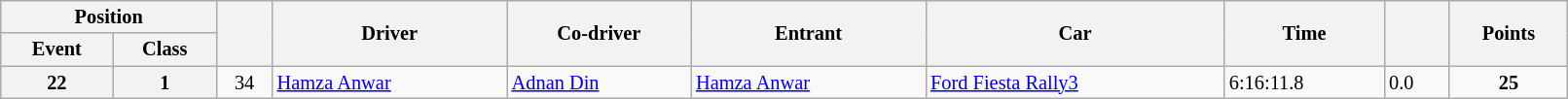<table class="wikitable" width=85% style="font-size: 85%;">
<tr>
<th colspan="2">Position</th>
<th rowspan="2"></th>
<th rowspan="2">Driver</th>
<th rowspan="2">Co-driver</th>
<th rowspan="2">Entrant</th>
<th rowspan="2">Car</th>
<th rowspan="2">Time</th>
<th rowspan="2"></th>
<th rowspan="2">Points</th>
</tr>
<tr>
<th>Event</th>
<th>Class</th>
</tr>
<tr>
<th>22</th>
<th>1</th>
<td align="center">34</td>
<td><a href='#'>Hamza Anwar</a></td>
<td><a href='#'>Adnan Din</a></td>
<td><a href='#'>Hamza Anwar</a></td>
<td><a href='#'>Ford Fiesta Rally3</a></td>
<td>6:16:11.8</td>
<td>0.0</td>
<td align="center"><strong>25</strong></td>
</tr>
</table>
